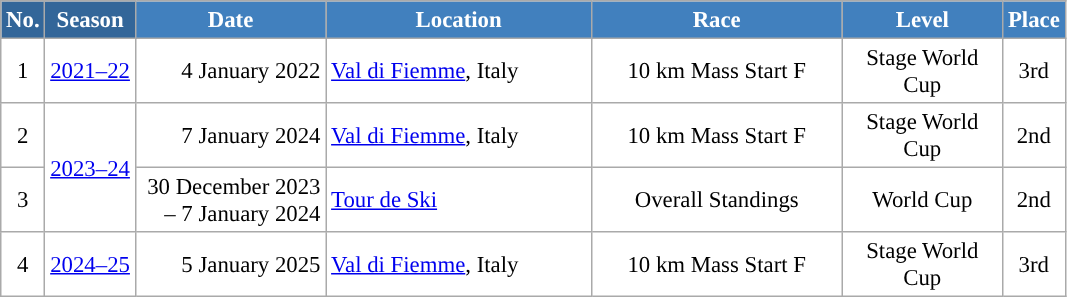<table class="wikitable sortable" style="font-size:95%; text-align:center; border:grey solid 1px; border-collapse:collapse; background:#ffffff;">
<tr style="background:#efefef;">
<th style="background-color:#369; color:white;">No.</th>
<th style="background-color:#369; color:white;">Season</th>
<th style="background-color:#4180be; color:white; width:120px;">Date</th>
<th style="background-color:#4180be; color:white; width:170px;">Location</th>
<th style="background-color:#4180be; color:white; width:160px;">Race</th>
<th style="background-color:#4180be; color:white; width:100px;">Level</th>
<th style="background-color:#4180be; color:white;">Place</th>
</tr>
<tr>
<td align=center>1</td>
<td align=center><a href='#'>2021–22</a></td>
<td align=right>4 January 2022</td>
<td align=left> <a href='#'>Val di Fiemme</a>, Italy</td>
<td>10 km Mass Start F</td>
<td>Stage World Cup</td>
<td>3rd</td>
</tr>
<tr>
<td align=center>2</td>
<td rowspan=2 align=center><a href='#'>2023–24</a></td>
<td align=right>7 January 2024</td>
<td align=left> <a href='#'>Val di Fiemme</a>, Italy</td>
<td>10 km Mass Start F</td>
<td>Stage World Cup</td>
<td>2nd</td>
</tr>
<tr>
<td align=center>3</td>
<td align=right>30 December 2023<br>– 7 January 2024</td>
<td align=left> <a href='#'>Tour de Ski</a></td>
<td>Overall Standings</td>
<td>World Cup</td>
<td>2nd</td>
</tr>
<tr>
<td align=center>4</td>
<td align=center><a href='#'>2024–25</a></td>
<td align=right>5 January 2025</td>
<td align=left> <a href='#'>Val di Fiemme</a>, Italy</td>
<td>10 km Mass Start F</td>
<td>Stage World Cup</td>
<td>3rd</td>
</tr>
</table>
